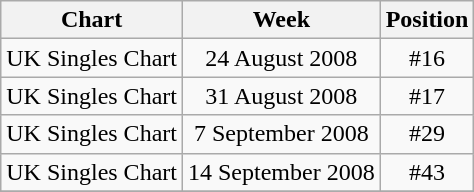<table class="wikitable sortable">
<tr>
<th align="left">Chart</th>
<th align="left">Week</th>
<th align="left">Position</th>
</tr>
<tr>
<td align="left">UK Singles Chart</td>
<td align="center">24 August 2008</td>
<td align="center">#16</td>
</tr>
<tr>
<td align="left">UK Singles Chart</td>
<td align="center">31 August 2008</td>
<td align="center">#17</td>
</tr>
<tr>
<td align="left">UK Singles Chart</td>
<td align="center">7 September 2008</td>
<td align="center">#29</td>
</tr>
<tr>
<td align="left">UK Singles Chart</td>
<td align="center">14 September 2008</td>
<td align="center">#43</td>
</tr>
<tr>
</tr>
</table>
